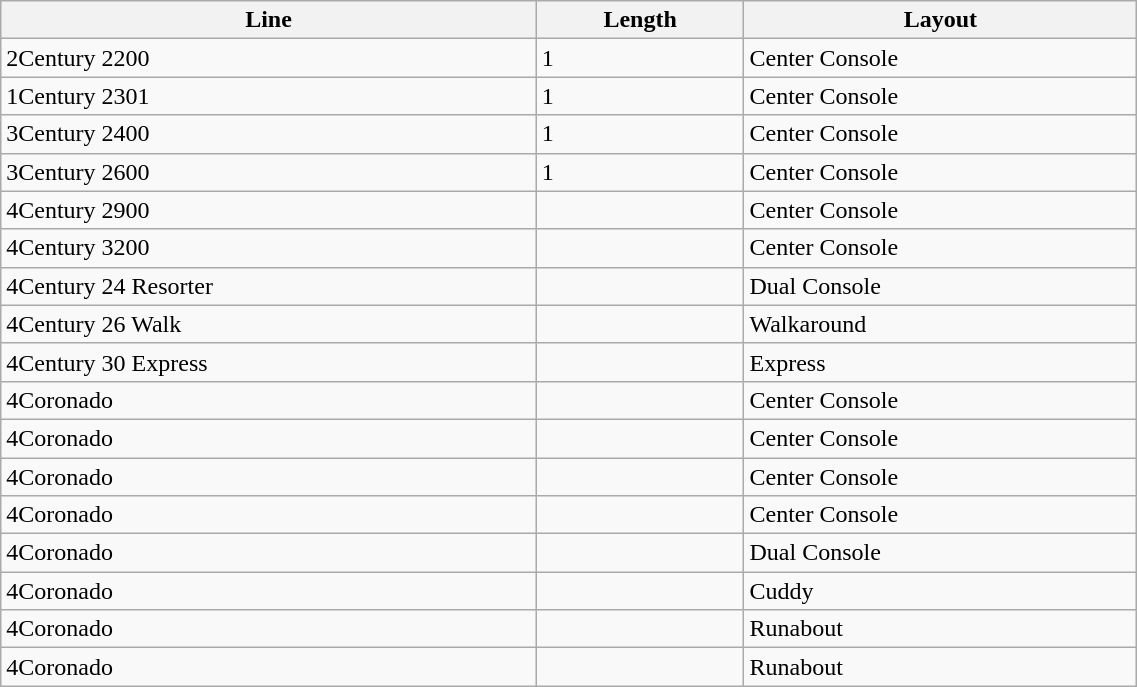<table class="wikitable sortable" style="float:left; width:60%;">
<tr>
<th>Line</th>
<th>Length</th>
<th>Layout</th>
</tr>
<tr>
<td><span>2</span>Century 2200</td>
<td><span>1</span> </td>
<td>Center Console</td>
</tr>
<tr>
<td><span>1</span>Century 2301</td>
<td><span>1</span> </td>
<td>Center Console</td>
</tr>
<tr>
<td><span>3</span>Century 2400</td>
<td><span>1</span> </td>
<td>Center Console</td>
</tr>
<tr>
<td><span>3</span>Century 2600</td>
<td><span>1</span> </td>
<td>Center Console</td>
</tr>
<tr>
<td><span>4</span>Century 2900</td>
<td></td>
<td>Center Console</td>
</tr>
<tr>
<td><span>4</span>Century 3200</td>
<td></td>
<td>Center Console</td>
</tr>
<tr>
<td><span>4</span>Century 24 Resorter</td>
<td></td>
<td>Dual Console</td>
</tr>
<tr>
<td><span>4</span>Century 26 Walk</td>
<td></td>
<td>Walkaround</td>
</tr>
<tr>
<td><span>4</span>Century 30 Express</td>
<td></td>
<td>Express</td>
</tr>
<tr>
<td><span>4</span>Coronado</td>
<td></td>
<td>Center Console</td>
</tr>
<tr>
<td><span>4</span>Coronado</td>
<td></td>
<td>Center Console</td>
</tr>
<tr>
<td><span>4</span>Coronado</td>
<td></td>
<td>Center Console</td>
</tr>
<tr>
<td><span>4</span>Coronado</td>
<td></td>
<td>Center Console</td>
</tr>
<tr>
<td><span>4</span>Coronado</td>
<td></td>
<td>Dual Console</td>
</tr>
<tr>
<td><span>4</span>Coronado</td>
<td></td>
<td>Cuddy</td>
</tr>
<tr>
<td><span>4</span>Coronado</td>
<td></td>
<td>Runabout</td>
</tr>
<tr>
<td><span>4</span>Coronado</td>
<td></td>
<td>Runabout</td>
</tr>
</table>
